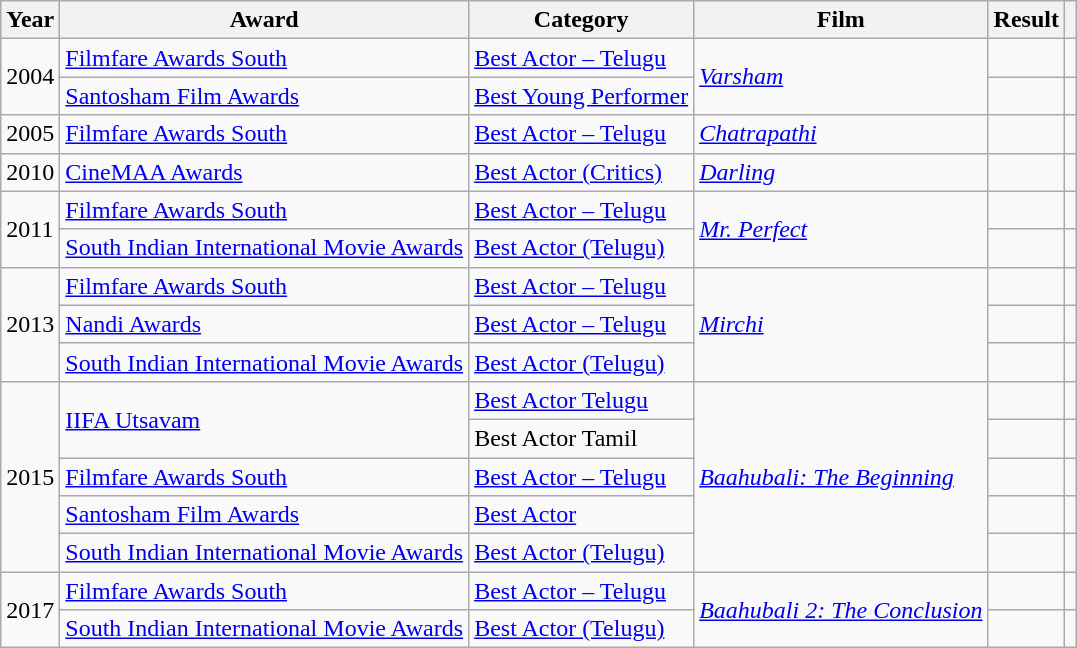<table class="wikitable sortable">
<tr>
<th scope="col">Year</th>
<th scope="col">Award</th>
<th scope="col">Category</th>
<th scope="col">Film</th>
<th scope="col">Result</th>
<th class="unsortable" scope="col"></th>
</tr>
<tr>
<td rowspan="2">2004</td>
<td><a href='#'>Filmfare Awards South</a></td>
<td><a href='#'>Best Actor – Telugu</a></td>
<td rowspan="2"><em><a href='#'>Varsham</a></em></td>
<td></td>
<td style="text-align: center;"></td>
</tr>
<tr>
<td><a href='#'>Santosham Film Awards</a></td>
<td><a href='#'>Best Young Performer</a></td>
<td></td>
<td style="text-align: center;"></td>
</tr>
<tr>
<td>2005</td>
<td><a href='#'>Filmfare Awards South</a></td>
<td><a href='#'>Best Actor – Telugu</a></td>
<td><em><a href='#'>Chatrapathi</a></em></td>
<td></td>
<td style="text-align: center;"></td>
</tr>
<tr>
<td>2010</td>
<td><a href='#'>CineMAA Awards</a></td>
<td><a href='#'>Best Actor (Critics)</a></td>
<td><em><a href='#'>Darling</a></em></td>
<td></td>
<td style="text-align: center;"></td>
</tr>
<tr>
<td rowspan="2">2011</td>
<td><a href='#'>Filmfare Awards South</a></td>
<td><a href='#'>Best Actor – Telugu</a></td>
<td rowspan="2"><em><a href='#'>Mr. Perfect</a></em></td>
<td></td>
<td style="text-align: center;"></td>
</tr>
<tr>
<td><a href='#'>South Indian International Movie Awards</a></td>
<td><a href='#'>Best Actor (Telugu)</a></td>
<td></td>
<td style="text-align: center;"></td>
</tr>
<tr>
<td rowspan="3">2013</td>
<td><a href='#'>Filmfare Awards South</a></td>
<td><a href='#'>Best Actor – Telugu</a></td>
<td rowspan="3"><em><a href='#'>Mirchi</a></em></td>
<td></td>
<td style="text-align: center;"></td>
</tr>
<tr>
<td><a href='#'>Nandi Awards</a></td>
<td><a href='#'>Best Actor – Telugu</a></td>
<td></td>
<td style="text-align: center;"></td>
</tr>
<tr>
<td><a href='#'>South Indian International Movie Awards</a></td>
<td><a href='#'>Best Actor (Telugu)</a></td>
<td></td>
<td style="text-align: center;"></td>
</tr>
<tr>
<td rowspan="5">2015</td>
<td rowspan="2"><a href='#'>IIFA Utsavam</a></td>
<td><a href='#'>Best Actor  Telugu</a></td>
<td rowspan="5"><em><a href='#'>Baahubali: The Beginning</a></em></td>
<td></td>
<td style="text-align: center;"></td>
</tr>
<tr>
<td>Best Actor  Tamil</td>
<td></td>
<td style="text-align: center;"></td>
</tr>
<tr>
<td><a href='#'>Filmfare Awards South</a></td>
<td><a href='#'>Best Actor – Telugu</a></td>
<td></td>
<td style="text-align: center;"></td>
</tr>
<tr>
<td><a href='#'>Santosham Film Awards</a></td>
<td><a href='#'>Best Actor</a></td>
<td></td>
<td style="text-align: center;"></td>
</tr>
<tr>
<td><a href='#'>South Indian International Movie Awards</a></td>
<td><a href='#'>Best Actor (Telugu)</a></td>
<td></td>
<td style="text-align: center;"></td>
</tr>
<tr>
<td rowspan="2">2017</td>
<td><a href='#'>Filmfare Awards South</a></td>
<td><a href='#'>Best Actor – Telugu</a></td>
<td rowspan="2"><em><a href='#'>Baahubali 2: The Conclusion</a></em></td>
<td></td>
<td style="text-align: center;"></td>
</tr>
<tr>
<td><a href='#'>South Indian International Movie Awards</a></td>
<td><a href='#'>Best Actor (Telugu)</a></td>
<td></td>
<td style="text-align: center;"></td>
</tr>
</table>
